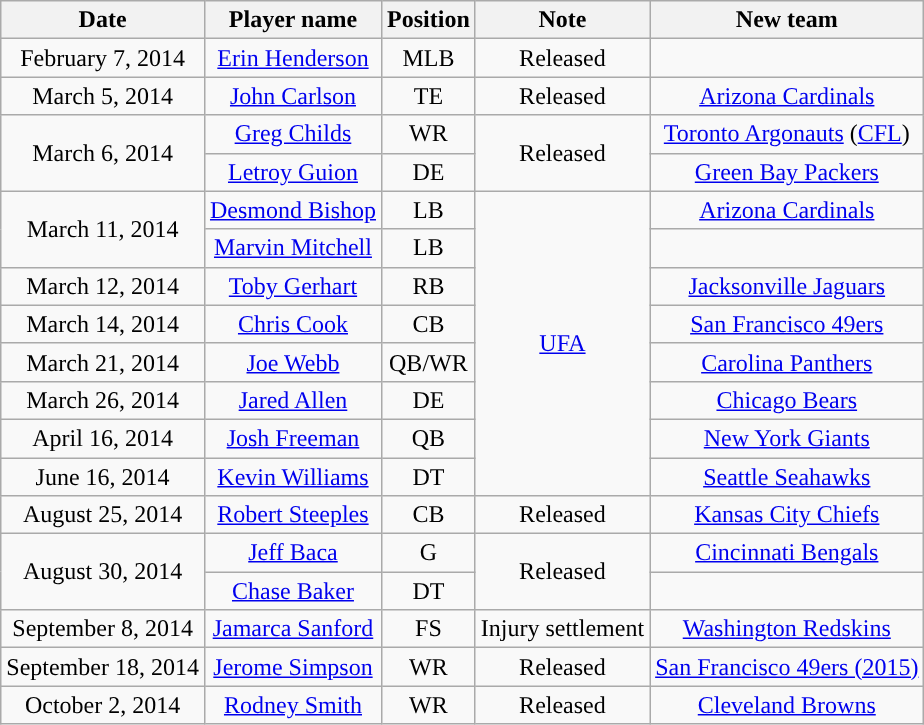<table class="wikitable" style="text-align:center">
<tr>
<th>Date</th>
<th>Player name</th>
<th>Position</th>
<th>Note</th>
<th>New team</th>
</tr>
<tr>
<td>February 7, 2014</td>
<td><a href='#'>Erin Henderson</a></td>
<td>MLB</td>
<td>Released</td>
<td></td>
</tr>
<tr>
<td>March 5, 2014</td>
<td><a href='#'>John Carlson</a></td>
<td>TE</td>
<td>Released</td>
<td><a href='#'>Arizona Cardinals</a></td>
</tr>
<tr>
<td rowspan="2">March 6, 2014</td>
<td><a href='#'>Greg Childs</a></td>
<td>WR</td>
<td rowspan="2">Released</td>
<td><a href='#'>Toronto Argonauts</a> (<a href='#'>CFL</a>)</td>
</tr>
<tr>
<td><a href='#'>Letroy Guion</a></td>
<td>DE</td>
<td><a href='#'>Green Bay Packers</a></td>
</tr>
<tr>
<td rowspan="2">March 11, 2014</td>
<td><a href='#'>Desmond Bishop</a></td>
<td>LB</td>
<td rowspan="8"><a href='#'>UFA</a></td>
<td><a href='#'>Arizona Cardinals</a></td>
</tr>
<tr>
<td><a href='#'>Marvin Mitchell</a></td>
<td>LB</td>
<td></td>
</tr>
<tr>
<td>March 12, 2014</td>
<td><a href='#'>Toby Gerhart</a></td>
<td>RB</td>
<td><a href='#'>Jacksonville Jaguars</a></td>
</tr>
<tr>
<td>March 14, 2014</td>
<td><a href='#'>Chris Cook</a></td>
<td>CB</td>
<td><a href='#'>San Francisco 49ers</a></td>
</tr>
<tr>
<td>March 21, 2014</td>
<td><a href='#'>Joe Webb</a></td>
<td>QB/WR</td>
<td><a href='#'>Carolina Panthers</a></td>
</tr>
<tr>
<td>March 26, 2014</td>
<td><a href='#'>Jared Allen</a></td>
<td>DE</td>
<td><a href='#'>Chicago Bears</a></td>
</tr>
<tr>
<td>April 16, 2014</td>
<td><a href='#'>Josh Freeman</a></td>
<td>QB</td>
<td><a href='#'>New York Giants</a></td>
</tr>
<tr>
<td>June 16, 2014</td>
<td><a href='#'>Kevin Williams</a></td>
<td>DT</td>
<td><a href='#'>Seattle Seahawks</a></td>
</tr>
<tr>
<td>August 25, 2014</td>
<td><a href='#'>Robert Steeples</a></td>
<td>CB</td>
<td>Released</td>
<td><a href='#'>Kansas City Chiefs</a></td>
</tr>
<tr>
<td rowspan="2">August 30, 2014</td>
<td><a href='#'>Jeff Baca</a></td>
<td>G</td>
<td rowspan="2">Released</td>
<td><a href='#'>Cincinnati Bengals</a></td>
</tr>
<tr>
<td><a href='#'>Chase Baker</a></td>
<td>DT</td>
<td></td>
</tr>
<tr>
<td>September 8, 2014</td>
<td><a href='#'>Jamarca Sanford</a></td>
<td>FS</td>
<td>Injury settlement</td>
<td><a href='#'>Washington Redskins</a></td>
</tr>
<tr>
<td>September 18, 2014</td>
<td><a href='#'>Jerome Simpson</a></td>
<td>WR</td>
<td>Released</td>
<td><a href='#'>San Francisco 49ers (2015)</a></td>
</tr>
<tr>
<td>October 2, 2014</td>
<td><a href='#'>Rodney Smith</a></td>
<td>WR</td>
<td>Released</td>
<td><a href='#'>Cleveland Browns</a></td>
</tr>
</table>
